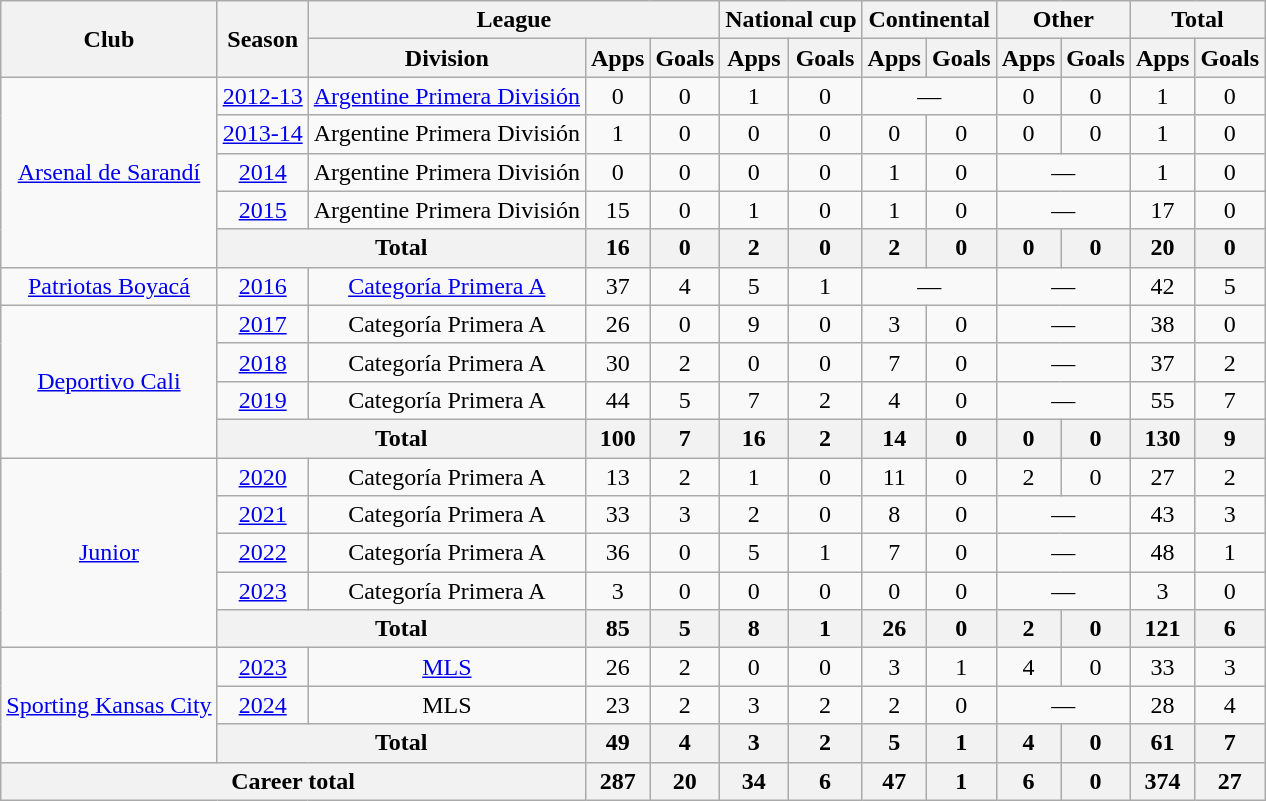<table class="wikitable" style="text-align:center">
<tr>
<th rowspan="2">Club</th>
<th rowspan="2">Season</th>
<th colspan="3">League</th>
<th colspan="2">National cup</th>
<th colspan="2">Continental</th>
<th colspan="2">Other</th>
<th colspan="2">Total</th>
</tr>
<tr>
<th>Division</th>
<th>Apps</th>
<th>Goals</th>
<th>Apps</th>
<th>Goals</th>
<th>Apps</th>
<th>Goals</th>
<th>Apps</th>
<th>Goals</th>
<th>Apps</th>
<th>Goals</th>
</tr>
<tr>
<td rowspan="5"><a href='#'>Arsenal de Sarandí</a></td>
<td><a href='#'>2012-13</a></td>
<td><a href='#'>Argentine Primera División</a></td>
<td>0</td>
<td>0</td>
<td>1</td>
<td>0</td>
<td colspan="2">—</td>
<td>0</td>
<td>0</td>
<td>1</td>
<td>0</td>
</tr>
<tr>
<td><a href='#'>2013-14</a></td>
<td>Argentine Primera División</td>
<td>1</td>
<td>0</td>
<td>0</td>
<td>0</td>
<td>0</td>
<td>0</td>
<td>0</td>
<td>0</td>
<td>1</td>
<td>0</td>
</tr>
<tr>
<td><a href='#'>2014</a></td>
<td>Argentine Primera División</td>
<td>0</td>
<td>0</td>
<td>0</td>
<td>0</td>
<td>1</td>
<td>0</td>
<td colspan="2">—</td>
<td>1</td>
<td>0</td>
</tr>
<tr>
<td><a href='#'>2015</a></td>
<td>Argentine Primera División</td>
<td>15</td>
<td>0</td>
<td>1</td>
<td>0</td>
<td>1</td>
<td>0</td>
<td colspan="2">—</td>
<td>17</td>
<td>0</td>
</tr>
<tr>
<th colspan="2">Total</th>
<th>16</th>
<th>0</th>
<th>2</th>
<th>0</th>
<th>2</th>
<th>0</th>
<th>0</th>
<th>0</th>
<th>20</th>
<th>0</th>
</tr>
<tr>
<td><a href='#'>Patriotas Boyacá</a></td>
<td><a href='#'>2016</a></td>
<td><a href='#'>Categoría Primera A</a></td>
<td>37</td>
<td>4</td>
<td>5</td>
<td>1</td>
<td colspan="2">—</td>
<td colspan="2">—</td>
<td>42</td>
<td>5</td>
</tr>
<tr>
<td rowspan="4"><a href='#'>Deportivo Cali</a></td>
<td><a href='#'>2017</a></td>
<td>Categoría Primera A</td>
<td>26</td>
<td>0</td>
<td>9</td>
<td>0</td>
<td>3</td>
<td>0</td>
<td colspan="2">—</td>
<td>38</td>
<td>0</td>
</tr>
<tr>
<td><a href='#'>2018</a></td>
<td>Categoría Primera A</td>
<td>30</td>
<td>2</td>
<td>0</td>
<td>0</td>
<td>7</td>
<td>0</td>
<td colspan="2">—</td>
<td>37</td>
<td>2</td>
</tr>
<tr>
<td><a href='#'>2019</a></td>
<td>Categoría Primera A</td>
<td>44</td>
<td>5</td>
<td>7</td>
<td>2</td>
<td>4</td>
<td>0</td>
<td colspan="2">—</td>
<td>55</td>
<td>7</td>
</tr>
<tr>
<th colspan="2">Total</th>
<th>100</th>
<th>7</th>
<th>16</th>
<th>2</th>
<th>14</th>
<th>0</th>
<th>0</th>
<th>0</th>
<th>130</th>
<th>9</th>
</tr>
<tr>
<td rowspan="5"><a href='#'>Junior</a></td>
<td><a href='#'>2020</a></td>
<td>Categoría Primera A</td>
<td>13</td>
<td>2</td>
<td>1</td>
<td>0</td>
<td>11</td>
<td>0</td>
<td>2</td>
<td>0</td>
<td>27</td>
<td>2</td>
</tr>
<tr>
<td><a href='#'>2021</a></td>
<td>Categoría Primera A</td>
<td>33</td>
<td>3</td>
<td>2</td>
<td>0</td>
<td>8</td>
<td>0</td>
<td colspan="2">—</td>
<td>43</td>
<td>3</td>
</tr>
<tr>
<td><a href='#'>2022</a></td>
<td>Categoría Primera A</td>
<td>36</td>
<td>0</td>
<td>5</td>
<td>1</td>
<td>7</td>
<td>0</td>
<td colspan="2">—</td>
<td>48</td>
<td>1</td>
</tr>
<tr>
<td><a href='#'>2023</a></td>
<td>Categoría Primera A</td>
<td>3</td>
<td>0</td>
<td>0</td>
<td>0</td>
<td>0</td>
<td>0</td>
<td colspan="2">—</td>
<td>3</td>
<td>0</td>
</tr>
<tr>
<th colspan="2">Total</th>
<th>85</th>
<th>5</th>
<th>8</th>
<th>1</th>
<th>26</th>
<th>0</th>
<th>2</th>
<th>0</th>
<th>121</th>
<th>6</th>
</tr>
<tr>
<td rowspan="3"><a href='#'>Sporting Kansas City</a></td>
<td><a href='#'>2023</a></td>
<td><a href='#'>MLS</a></td>
<td>26</td>
<td>2</td>
<td>0</td>
<td>0</td>
<td>3</td>
<td>1</td>
<td>4</td>
<td>0</td>
<td>33</td>
<td>3</td>
</tr>
<tr>
<td><a href='#'>2024</a></td>
<td>MLS</td>
<td>23</td>
<td>2</td>
<td>3</td>
<td>2</td>
<td>2</td>
<td>0</td>
<td colspan="2">—</td>
<td>28</td>
<td>4</td>
</tr>
<tr>
<th colspan="2">Total</th>
<th>49</th>
<th>4</th>
<th>3</th>
<th>2</th>
<th>5</th>
<th>1</th>
<th>4</th>
<th>0</th>
<th>61</th>
<th>7</th>
</tr>
<tr>
<th colspan="3">Career total</th>
<th>287</th>
<th>20</th>
<th>34</th>
<th>6</th>
<th>47</th>
<th>1</th>
<th>6</th>
<th>0</th>
<th>374</th>
<th>27</th>
</tr>
</table>
